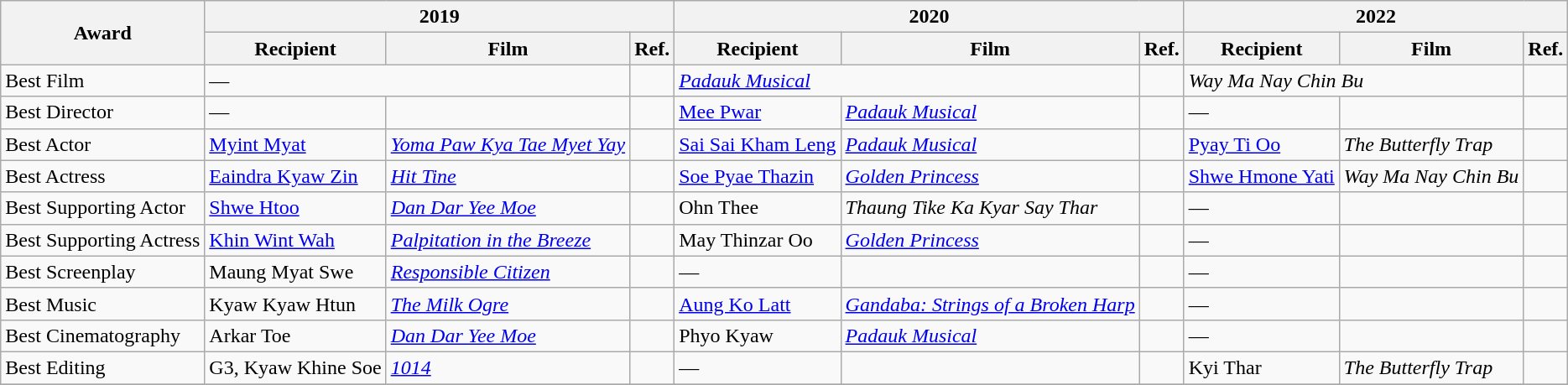<table class="wikitable sortable plainrowheaders">
<tr>
<th rowspan="2" scope="col">Award</th>
<th unsortable colspan="3">2019</th>
<th unsortable colspan="3">2020</th>
<th unsortable colspan="3">2022</th>
</tr>
<tr>
<th scope="col">Recipient</th>
<th scope="col">Film</th>
<th unsortable>Ref.</th>
<th scope="col">Recipient</th>
<th scope="col">Film</th>
<th unsortable>Ref.</th>
<th scope="col">Recipient</th>
<th scope="col">Film</th>
<th unsortable>Ref.</th>
</tr>
<tr>
<td style="text-align:left;">Best Film</td>
<td colspan="2">—</td>
<td></td>
<td colspan="2"><em><a href='#'>Padauk Musical</a></em></td>
<td></td>
<td colspan="2"><em>Way Ma Nay Chin Bu</em></td>
<td></td>
</tr>
<tr>
<td style="text-align:left;">Best Director</td>
<td>—</td>
<td></td>
<td></td>
<td><a href='#'>Mee Pwar</a></td>
<td><em><a href='#'>Padauk Musical</a></em></td>
<td></td>
<td>—</td>
<td></td>
<td></td>
</tr>
<tr>
<td style="text-align:left;">Best Actor</td>
<td><a href='#'>Myint Myat</a></td>
<td><em><a href='#'>Yoma Paw Kya Tae Myet Yay</a></em></td>
<td></td>
<td><a href='#'>Sai Sai Kham Leng</a></td>
<td><em><a href='#'>Padauk Musical</a></em></td>
<td></td>
<td><a href='#'>Pyay Ti Oo</a></td>
<td><em>The Butterfly Trap</em></td>
<td></td>
</tr>
<tr>
<td style="text-align:left;">Best Actress</td>
<td><a href='#'>Eaindra Kyaw Zin</a></td>
<td><em><a href='#'>Hit Tine</a></em></td>
<td></td>
<td><a href='#'>Soe Pyae Thazin</a></td>
<td><em><a href='#'>Golden Princess</a></em></td>
<td></td>
<td><a href='#'>Shwe Hmone Yati</a></td>
<td><em>Way Ma Nay Chin Bu</em></td>
<td></td>
</tr>
<tr>
<td style="text-align:left;">Best Supporting Actor</td>
<td><a href='#'>Shwe Htoo</a></td>
<td><em><a href='#'>Dan Dar Yee Moe</a></em></td>
<td></td>
<td>Ohn Thee</td>
<td><em>Thaung Tike Ka Kyar Say Thar</em></td>
<td></td>
<td>—</td>
<td></td>
<td></td>
</tr>
<tr>
<td style="text-align:left;">Best Supporting Actress</td>
<td><a href='#'>Khin Wint Wah</a></td>
<td><em><a href='#'>Palpitation in the Breeze</a></em></td>
<td></td>
<td>May Thinzar Oo</td>
<td><em><a href='#'>Golden Princess</a></em></td>
<td></td>
<td>—</td>
<td></td>
<td></td>
</tr>
<tr>
<td style="text-align:left;">Best Screenplay</td>
<td>Maung Myat Swe</td>
<td><em><a href='#'>Responsible Citizen</a></em></td>
<td></td>
<td>—</td>
<td></td>
<td></td>
<td>—</td>
<td></td>
<td></td>
</tr>
<tr>
<td style="text-align:left;">Best Music</td>
<td>Kyaw Kyaw Htun</td>
<td><em><a href='#'>The Milk Ogre</a></em></td>
<td></td>
<td><a href='#'>Aung Ko Latt</a></td>
<td><em><a href='#'>Gandaba: Strings of a Broken Harp</a></em></td>
<td></td>
<td>—</td>
<td></td>
<td></td>
</tr>
<tr>
<td style="text-align:left;">Best Cinematography</td>
<td>Arkar Toe</td>
<td><em><a href='#'>Dan Dar Yee Moe</a></em></td>
<td></td>
<td>Phyo Kyaw</td>
<td><em><a href='#'>Padauk Musical</a></em></td>
<td></td>
<td>—</td>
<td></td>
<td></td>
</tr>
<tr>
<td style="text-align:left;">Best Editing</td>
<td>G3, Kyaw Khine Soe</td>
<td><em><a href='#'>1014</a></em></td>
<td></td>
<td>—</td>
<td></td>
<td></td>
<td>Kyi Thar</td>
<td><em>The Butterfly Trap</em></td>
<td></td>
</tr>
<tr>
</tr>
</table>
